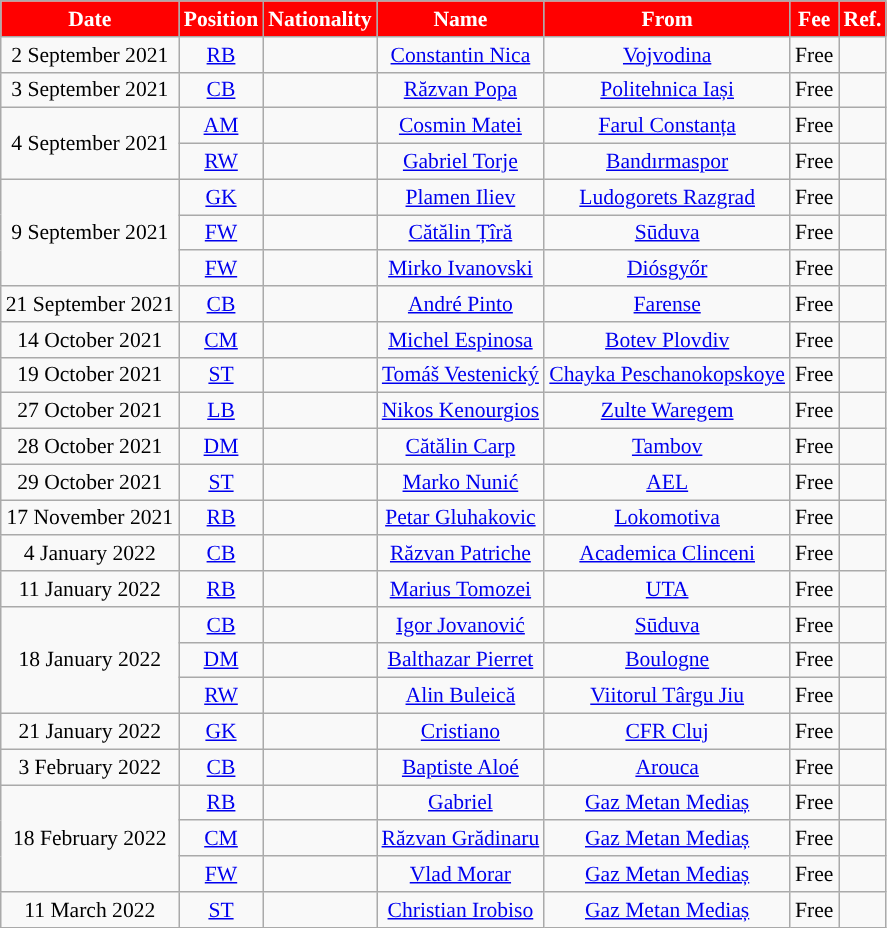<table class="wikitable"  style="text-align:center; font-size:90%; ">
<tr>
<th style="background:red;color:white;">Date</th>
<th style="background:red;color:white;">Position</th>
<th style="background:red;color:white;">Nationality</th>
<th style="background:red;color:white;">Name</th>
<th style="background:red;color:white;">From</th>
<th style="background:red;color:white;">Fee</th>
<th style="background:red;color:white;">Ref.</th>
</tr>
<tr>
<td>2 September 2021</td>
<td><a href='#'>RB</a></td>
<td></td>
<td><a href='#'>Constantin Nica</a></td>
<td> <a href='#'>Vojvodina</a></td>
<td>Free</td>
<td></td>
</tr>
<tr>
<td>3 September 2021</td>
<td><a href='#'>CB</a></td>
<td></td>
<td><a href='#'>Răzvan Popa</a></td>
<td><a href='#'>Politehnica Iași</a></td>
<td>Free</td>
<td></td>
</tr>
<tr>
<td rowspan=2>4 September 2021</td>
<td><a href='#'>AM</a></td>
<td></td>
<td><a href='#'>Cosmin Matei</a></td>
<td><a href='#'>Farul Constanța</a></td>
<td>Free</td>
<td></td>
</tr>
<tr>
<td><a href='#'>RW</a></td>
<td></td>
<td><a href='#'>Gabriel Torje</a></td>
<td> <a href='#'>Bandırmaspor</a></td>
<td>Free</td>
<td></td>
</tr>
<tr>
<td rowspan=3>9 September 2021</td>
<td><a href='#'>GK</a></td>
<td></td>
<td><a href='#'>Plamen Iliev</a></td>
<td> <a href='#'>Ludogorets Razgrad</a></td>
<td>Free</td>
<td></td>
</tr>
<tr>
<td><a href='#'>FW</a></td>
<td></td>
<td><a href='#'>Cătălin Țîră</a></td>
<td> <a href='#'>Sūduva</a></td>
<td>Free</td>
<td></td>
</tr>
<tr>
<td><a href='#'>FW</a></td>
<td></td>
<td><a href='#'>Mirko Ivanovski</a></td>
<td> <a href='#'>Diósgyőr</a></td>
<td>Free</td>
<td></td>
</tr>
<tr>
<td>21 September 2021</td>
<td><a href='#'>CB</a></td>
<td></td>
<td><a href='#'>André Pinto</a></td>
<td> <a href='#'>Farense</a></td>
<td>Free</td>
<td></td>
</tr>
<tr>
<td>14 October 2021</td>
<td><a href='#'>CM</a></td>
<td></td>
<td><a href='#'>Michel Espinosa</a></td>
<td> <a href='#'>Botev Plovdiv</a></td>
<td>Free</td>
<td></td>
</tr>
<tr>
<td>19 October 2021</td>
<td><a href='#'>ST</a></td>
<td></td>
<td><a href='#'>Tomáš Vestenický</a></td>
<td> <a href='#'>Chayka Peschanokopskoye</a></td>
<td>Free</td>
<td></td>
</tr>
<tr>
<td>27 October 2021</td>
<td><a href='#'>LB</a></td>
<td></td>
<td><a href='#'>Nikos Kenourgios</a></td>
<td> <a href='#'>Zulte Waregem</a></td>
<td>Free</td>
<td></td>
</tr>
<tr>
<td>28 October 2021</td>
<td><a href='#'>DM</a></td>
<td></td>
<td><a href='#'>Cătălin Carp</a></td>
<td> <a href='#'>Tambov</a></td>
<td>Free</td>
<td></td>
</tr>
<tr>
<td>29 October 2021</td>
<td><a href='#'>ST</a></td>
<td></td>
<td><a href='#'>Marko Nunić</a></td>
<td> <a href='#'>AEL</a></td>
<td>Free</td>
<td></td>
</tr>
<tr>
<td>17 November 2021</td>
<td><a href='#'>RB</a></td>
<td></td>
<td><a href='#'>Petar Gluhakovic</a></td>
<td> <a href='#'>Lokomotiva</a></td>
<td>Free</td>
<td></td>
</tr>
<tr>
<td>4 January 2022</td>
<td><a href='#'>CB</a></td>
<td></td>
<td><a href='#'>Răzvan Patriche</a></td>
<td><a href='#'>Academica Clinceni</a></td>
<td>Free</td>
<td></td>
</tr>
<tr>
<td>11 January 2022</td>
<td><a href='#'>RB</a></td>
<td></td>
<td><a href='#'>Marius Tomozei</a></td>
<td><a href='#'>UTA</a></td>
<td>Free</td>
<td></td>
</tr>
<tr>
<td rowspan=3>18 January 2022</td>
<td><a href='#'>CB</a></td>
<td></td>
<td><a href='#'>Igor Jovanović</a></td>
<td> <a href='#'>Sūduva</a></td>
<td>Free</td>
<td></td>
</tr>
<tr>
<td><a href='#'>DM</a></td>
<td></td>
<td><a href='#'>Balthazar Pierret</a></td>
<td> <a href='#'>Boulogne</a></td>
<td>Free</td>
<td></td>
</tr>
<tr>
<td><a href='#'>RW</a></td>
<td></td>
<td><a href='#'>Alin Buleică</a></td>
<td><a href='#'>Viitorul Târgu Jiu</a></td>
<td>Free</td>
<td></td>
</tr>
<tr>
<td>21 January 2022</td>
<td><a href='#'>GK</a></td>
<td></td>
<td><a href='#'>Cristiano</a></td>
<td><a href='#'>CFR Cluj</a></td>
<td>Free</td>
<td></td>
</tr>
<tr>
<td>3 February 2022</td>
<td><a href='#'>CB</a></td>
<td></td>
<td><a href='#'>Baptiste Aloé</a></td>
<td> <a href='#'>Arouca</a></td>
<td>Free</td>
<td></td>
</tr>
<tr>
<td rowspan=3>18 February 2022</td>
<td><a href='#'>RB</a></td>
<td></td>
<td><a href='#'>Gabriel</a></td>
<td><a href='#'>Gaz Metan Mediaș</a></td>
<td>Free</td>
<td></td>
</tr>
<tr>
<td><a href='#'>CM</a></td>
<td></td>
<td><a href='#'>Răzvan Grădinaru</a></td>
<td><a href='#'>Gaz Metan Mediaș</a></td>
<td>Free</td>
<td></td>
</tr>
<tr>
<td><a href='#'>FW</a></td>
<td></td>
<td><a href='#'>Vlad Morar</a></td>
<td><a href='#'>Gaz Metan Mediaș</a></td>
<td>Free</td>
<td></td>
</tr>
<tr>
<td>11 March 2022</td>
<td><a href='#'>ST</a></td>
<td></td>
<td><a href='#'>Christian Irobiso</a></td>
<td><a href='#'>Gaz Metan Mediaș</a></td>
<td>Free</td>
<td></td>
</tr>
</table>
